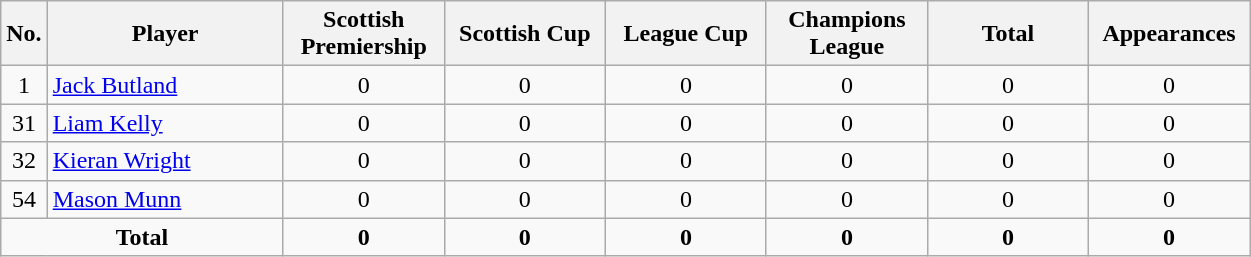<table class="wikitable sortable alternance" ; style="text-align:center; ">
<tr>
<th width=10>No.</th>
<th width=150>Player</th>
<th width=100>Scottish Premiership</th>
<th width=100>Scottish Cup</th>
<th width=100>League Cup</th>
<th width=100>Champions League</th>
<th width=100>Total</th>
<th width=100>Appearances</th>
</tr>
<tr>
<td>1</td>
<td align=left><a href='#'>Jack Butland</a></td>
<td>0</td>
<td>0</td>
<td>0</td>
<td>0</td>
<td>0</td>
<td>0</td>
</tr>
<tr>
<td>31</td>
<td align=left><a href='#'>Liam Kelly</a></td>
<td>0</td>
<td>0</td>
<td>0</td>
<td>0</td>
<td>0</td>
<td>0</td>
</tr>
<tr>
<td>32</td>
<td align=left><a href='#'>Kieran Wright</a></td>
<td>0</td>
<td>0</td>
<td>0</td>
<td>0</td>
<td>0</td>
<td>0</td>
</tr>
<tr>
<td>54</td>
<td align=left><a href='#'>Mason Munn</a></td>
<td>0</td>
<td>0</td>
<td>0</td>
<td>0</td>
<td>0</td>
<td>0</td>
</tr>
<tr class="sortbottom">
<td colspan=2><strong>Total</strong></td>
<td><strong>0</strong></td>
<td><strong>0</strong></td>
<td><strong>0</strong></td>
<td><strong>0</strong></td>
<td><strong>0</strong></td>
<td><strong>0</strong></td>
</tr>
</table>
